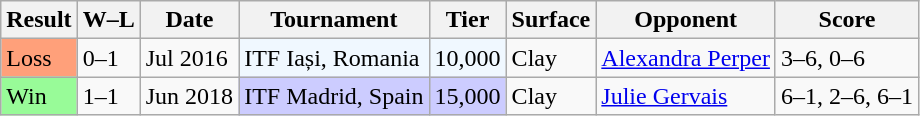<table class="sortable wikitable">
<tr>
<th>Result</th>
<th class="unsortable">W–L</th>
<th>Date</th>
<th>Tournament</th>
<th>Tier</th>
<th>Surface</th>
<th>Opponent</th>
<th class="unsortable">Score</th>
</tr>
<tr>
<td style="background:#ffa07a;">Loss</td>
<td>0–1</td>
<td>Jul 2016</td>
<td style="background:#f0f8ff;">ITF Iași, Romania</td>
<td style="background:#f0f8ff;">10,000</td>
<td>Clay</td>
<td> <a href='#'>Alexandra Perper</a></td>
<td>3–6, 0–6</td>
</tr>
<tr>
<td style="background:#98fb98;">Win</td>
<td>1–1</td>
<td>Jun 2018</td>
<td style="background:#ccccff;">ITF Madrid, Spain</td>
<td style="background:#ccccff;">15,000</td>
<td>Clay</td>
<td> <a href='#'>Julie Gervais</a></td>
<td>6–1, 2–6, 6–1</td>
</tr>
</table>
